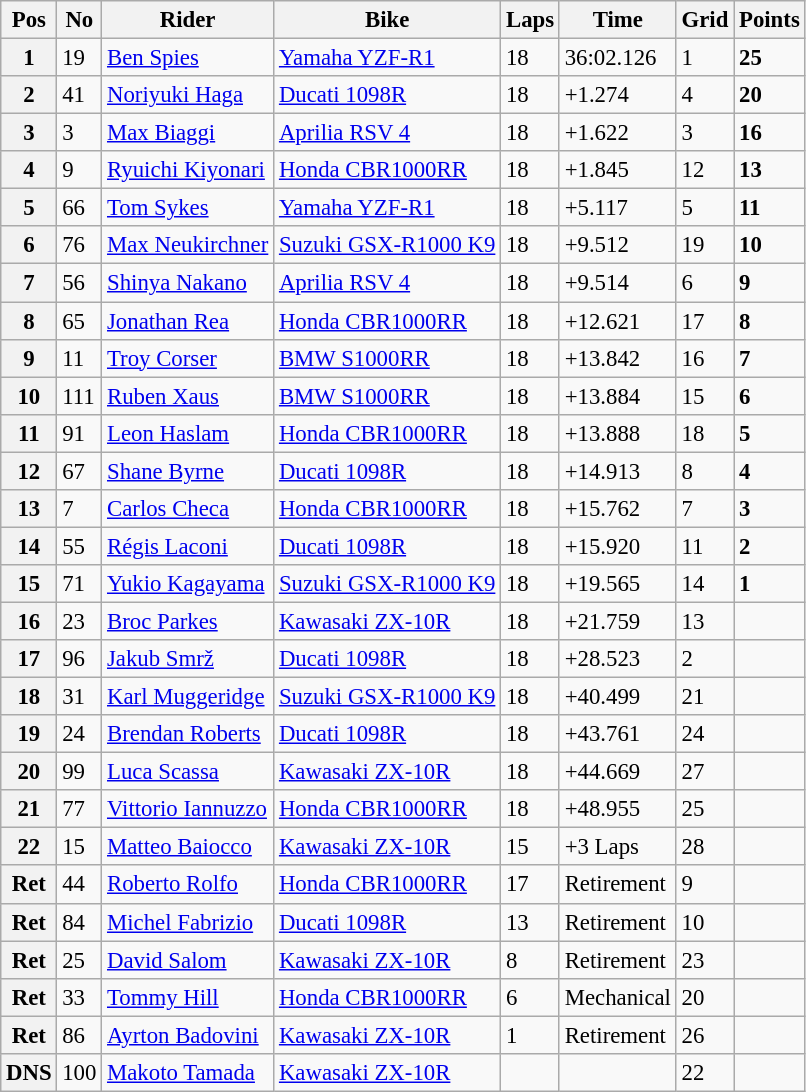<table class="wikitable" style="font-size: 95%;">
<tr>
<th>Pos</th>
<th>No</th>
<th>Rider</th>
<th>Bike</th>
<th>Laps</th>
<th>Time</th>
<th>Grid</th>
<th>Points</th>
</tr>
<tr>
<th>1</th>
<td>19</td>
<td> <a href='#'>Ben Spies</a></td>
<td><a href='#'>Yamaha YZF-R1</a></td>
<td>18</td>
<td>36:02.126</td>
<td>1</td>
<td><strong>25</strong></td>
</tr>
<tr>
<th>2</th>
<td>41</td>
<td> <a href='#'>Noriyuki Haga</a></td>
<td><a href='#'>Ducati 1098R</a></td>
<td>18</td>
<td>+1.274</td>
<td>4</td>
<td><strong>20</strong></td>
</tr>
<tr>
<th>3</th>
<td>3</td>
<td> <a href='#'>Max Biaggi</a></td>
<td><a href='#'>Aprilia RSV 4</a></td>
<td>18</td>
<td>+1.622</td>
<td>3</td>
<td><strong>16</strong></td>
</tr>
<tr>
<th>4</th>
<td>9</td>
<td> <a href='#'>Ryuichi Kiyonari</a></td>
<td><a href='#'>Honda CBR1000RR</a></td>
<td>18</td>
<td>+1.845</td>
<td>12</td>
<td><strong>13</strong></td>
</tr>
<tr>
<th>5</th>
<td>66</td>
<td> <a href='#'>Tom Sykes</a></td>
<td><a href='#'>Yamaha YZF-R1</a></td>
<td>18</td>
<td>+5.117</td>
<td>5</td>
<td><strong>11</strong></td>
</tr>
<tr>
<th>6</th>
<td>76</td>
<td> <a href='#'>Max Neukirchner</a></td>
<td><a href='#'>Suzuki GSX-R1000 K9</a></td>
<td>18</td>
<td>+9.512</td>
<td>19</td>
<td><strong>10</strong></td>
</tr>
<tr>
<th>7</th>
<td>56</td>
<td> <a href='#'>Shinya Nakano</a></td>
<td><a href='#'>Aprilia RSV 4</a></td>
<td>18</td>
<td>+9.514</td>
<td>6</td>
<td><strong>9</strong></td>
</tr>
<tr>
<th>8</th>
<td>65</td>
<td> <a href='#'>Jonathan Rea</a></td>
<td><a href='#'>Honda CBR1000RR</a></td>
<td>18</td>
<td>+12.621</td>
<td>17</td>
<td><strong>8</strong></td>
</tr>
<tr>
<th>9</th>
<td>11</td>
<td> <a href='#'>Troy Corser</a></td>
<td><a href='#'>BMW S1000RR</a></td>
<td>18</td>
<td>+13.842</td>
<td>16</td>
<td><strong>7</strong></td>
</tr>
<tr>
<th>10</th>
<td>111</td>
<td> <a href='#'>Ruben Xaus</a></td>
<td><a href='#'>BMW S1000RR</a></td>
<td>18</td>
<td>+13.884</td>
<td>15</td>
<td><strong>6</strong></td>
</tr>
<tr>
<th>11</th>
<td>91</td>
<td> <a href='#'>Leon Haslam</a></td>
<td><a href='#'>Honda CBR1000RR</a></td>
<td>18</td>
<td>+13.888</td>
<td>18</td>
<td><strong>5</strong></td>
</tr>
<tr>
<th>12</th>
<td>67</td>
<td> <a href='#'>Shane Byrne</a></td>
<td><a href='#'>Ducati 1098R</a></td>
<td>18</td>
<td>+14.913</td>
<td>8</td>
<td><strong>4</strong></td>
</tr>
<tr>
<th>13</th>
<td>7</td>
<td> <a href='#'>Carlos Checa</a></td>
<td><a href='#'>Honda CBR1000RR</a></td>
<td>18</td>
<td>+15.762</td>
<td>7</td>
<td><strong>3</strong></td>
</tr>
<tr>
<th>14</th>
<td>55</td>
<td> <a href='#'>Régis Laconi</a></td>
<td><a href='#'>Ducati 1098R</a></td>
<td>18</td>
<td>+15.920</td>
<td>11</td>
<td><strong>2</strong></td>
</tr>
<tr>
<th>15</th>
<td>71</td>
<td> <a href='#'>Yukio Kagayama</a></td>
<td><a href='#'>Suzuki GSX-R1000 K9</a></td>
<td>18</td>
<td>+19.565</td>
<td>14</td>
<td><strong>1</strong></td>
</tr>
<tr>
<th>16</th>
<td>23</td>
<td> <a href='#'>Broc Parkes</a></td>
<td><a href='#'>Kawasaki ZX-10R</a></td>
<td>18</td>
<td>+21.759</td>
<td>13</td>
<td></td>
</tr>
<tr>
<th>17</th>
<td>96</td>
<td> <a href='#'>Jakub Smrž</a></td>
<td><a href='#'>Ducati 1098R</a></td>
<td>18</td>
<td>+28.523</td>
<td>2</td>
<td></td>
</tr>
<tr>
<th>18</th>
<td>31</td>
<td> <a href='#'>Karl Muggeridge</a></td>
<td><a href='#'>Suzuki GSX-R1000 K9</a></td>
<td>18</td>
<td>+40.499</td>
<td>21</td>
<td></td>
</tr>
<tr>
<th>19</th>
<td>24</td>
<td> <a href='#'>Brendan Roberts</a></td>
<td><a href='#'>Ducati 1098R</a></td>
<td>18</td>
<td>+43.761</td>
<td>24</td>
<td></td>
</tr>
<tr>
<th>20</th>
<td>99</td>
<td> <a href='#'>Luca Scassa</a></td>
<td><a href='#'>Kawasaki ZX-10R</a></td>
<td>18</td>
<td>+44.669</td>
<td>27</td>
<td></td>
</tr>
<tr>
<th>21</th>
<td>77</td>
<td> <a href='#'>Vittorio Iannuzzo</a></td>
<td><a href='#'>Honda CBR1000RR</a></td>
<td>18</td>
<td>+48.955</td>
<td>25</td>
<td></td>
</tr>
<tr>
<th>22</th>
<td>15</td>
<td> <a href='#'>Matteo Baiocco</a></td>
<td><a href='#'>Kawasaki ZX-10R</a></td>
<td>15</td>
<td>+3 Laps</td>
<td>28</td>
<td></td>
</tr>
<tr>
<th>Ret</th>
<td>44</td>
<td> <a href='#'>Roberto Rolfo</a></td>
<td><a href='#'>Honda CBR1000RR</a></td>
<td>17</td>
<td>Retirement</td>
<td>9</td>
<td></td>
</tr>
<tr>
<th>Ret</th>
<td>84</td>
<td> <a href='#'>Michel Fabrizio</a></td>
<td><a href='#'>Ducati 1098R</a></td>
<td>13</td>
<td>Retirement</td>
<td>10</td>
<td></td>
</tr>
<tr>
<th>Ret</th>
<td>25</td>
<td> <a href='#'>David Salom</a></td>
<td><a href='#'>Kawasaki ZX-10R</a></td>
<td>8</td>
<td>Retirement</td>
<td>23</td>
<td></td>
</tr>
<tr>
<th>Ret</th>
<td>33</td>
<td> <a href='#'>Tommy Hill</a></td>
<td><a href='#'>Honda CBR1000RR</a></td>
<td>6</td>
<td>Mechanical</td>
<td>20</td>
<td></td>
</tr>
<tr>
<th>Ret</th>
<td>86</td>
<td> <a href='#'>Ayrton Badovini</a></td>
<td><a href='#'>Kawasaki ZX-10R</a></td>
<td>1</td>
<td>Retirement</td>
<td>26</td>
<td></td>
</tr>
<tr>
<th>DNS</th>
<td>100</td>
<td> <a href='#'>Makoto Tamada</a></td>
<td><a href='#'>Kawasaki ZX-10R</a></td>
<td></td>
<td></td>
<td>22</td>
</tr>
</table>
